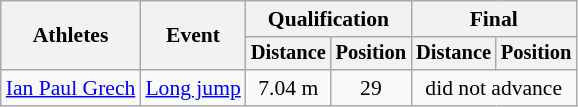<table class=wikitable style="font-size:90%">
<tr>
<th rowspan="2">Athletes</th>
<th rowspan="2">Event</th>
<th colspan="2">Qualification</th>
<th colspan="2">Final</th>
</tr>
<tr style="font-size:95%">
<th>Distance</th>
<th>Position</th>
<th>Distance</th>
<th>Position</th>
</tr>
<tr>
<td><a href='#'>Ian Paul Grech</a></td>
<td><a href='#'>Long jump</a></td>
<td align=center>7.04 m</td>
<td align=center>29</td>
<td align=center colspan=2>did not advance</td>
</tr>
</table>
